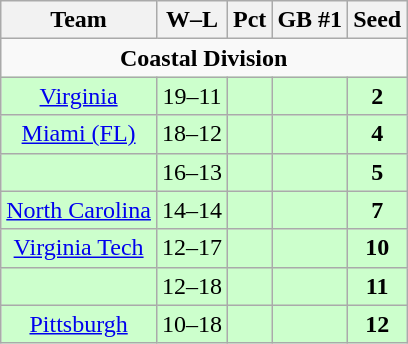<table class="wikitable" style="float:left; margin-right:1em; text-align:center;">
<tr>
<th>Team</th>
<th>W–L</th>
<th>Pct</th>
<th>GB #1</th>
<th>Seed</th>
</tr>
<tr>
<td colspan="7" align="center"><strong>Coastal Division</strong></td>
</tr>
<tr bgcolor=ccffcc>
<td><a href='#'>Virginia</a></td>
<td>19–11</td>
<td></td>
<td></td>
<td><strong>2</strong></td>
</tr>
<tr bgcolor=ccffcc>
<td><a href='#'>Miami (FL)</a></td>
<td>18–12</td>
<td></td>
<td></td>
<td><strong>4</strong></td>
</tr>
<tr bgcolor=ccffcc>
<td></td>
<td>16–13</td>
<td></td>
<td></td>
<td><strong>5</strong></td>
</tr>
<tr bgcolor=ccffcc>
<td><a href='#'>North Carolina</a></td>
<td>14–14</td>
<td></td>
<td></td>
<td><strong>7</strong></td>
</tr>
<tr bgcolor=ccffcc>
<td><a href='#'>Virginia Tech</a></td>
<td>12–17</td>
<td></td>
<td></td>
<td><strong>10</strong></td>
</tr>
<tr bgcolor=ccffcc>
<td></td>
<td>12–18</td>
<td></td>
<td></td>
<td><strong>11</strong></td>
</tr>
<tr bgcolor=ccffcc>
<td><a href='#'>Pittsburgh</a></td>
<td>10–18</td>
<td></td>
<td></td>
<td><strong>12</strong></td>
</tr>
</table>
